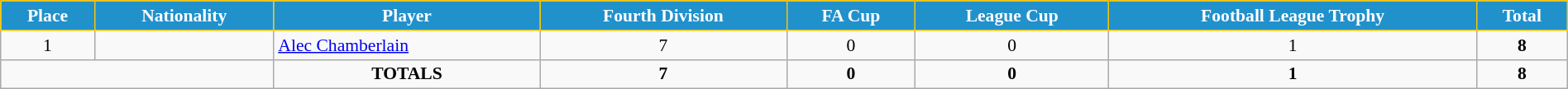<table class="wikitable" style="text-align:center; font-size:90%; width:100%;">
<tr>
<th style="background:#2191CC; color:white; border:1px solid #F7C408; text-align:center;">Place</th>
<th style="background:#2191CC; color:white; border:1px solid #F7C408; text-align:center;">Nationality</th>
<th style="background:#2191CC; color:white; border:1px solid #F7C408; text-align:center;">Player</th>
<th style="background:#2191CC; color:white; border:1px solid #F7C408; text-align:center;">Fourth Division</th>
<th style="background:#2191CC; color:white; border:1px solid #F7C408; text-align:center;">FA Cup</th>
<th style="background:#2191CC; color:white; border:1px solid #F7C408; text-align:center;">League Cup</th>
<th style="background:#2191CC; color:white; border:1px solid #F7C408; text-align:center;">Football League Trophy</th>
<th style="background:#2191CC; color:white; border:1px solid #F7C408; text-align:center;">Total</th>
</tr>
<tr>
<td>1</td>
<td></td>
<td align="left"><a href='#'>Alec Chamberlain</a></td>
<td>7</td>
<td>0</td>
<td>0</td>
<td>1</td>
<td><strong>8</strong></td>
</tr>
<tr>
<td colspan="2"></td>
<td><strong>TOTALS</strong></td>
<td><strong>7</strong></td>
<td><strong>0</strong></td>
<td><strong>0</strong></td>
<td><strong>1</strong></td>
<td><strong>8</strong></td>
</tr>
</table>
